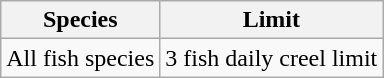<table class="wikitable">
<tr>
<th>Species</th>
<th>Limit</th>
</tr>
<tr>
<td>All fish species</td>
<td>3 fish daily creel limit</td>
</tr>
</table>
